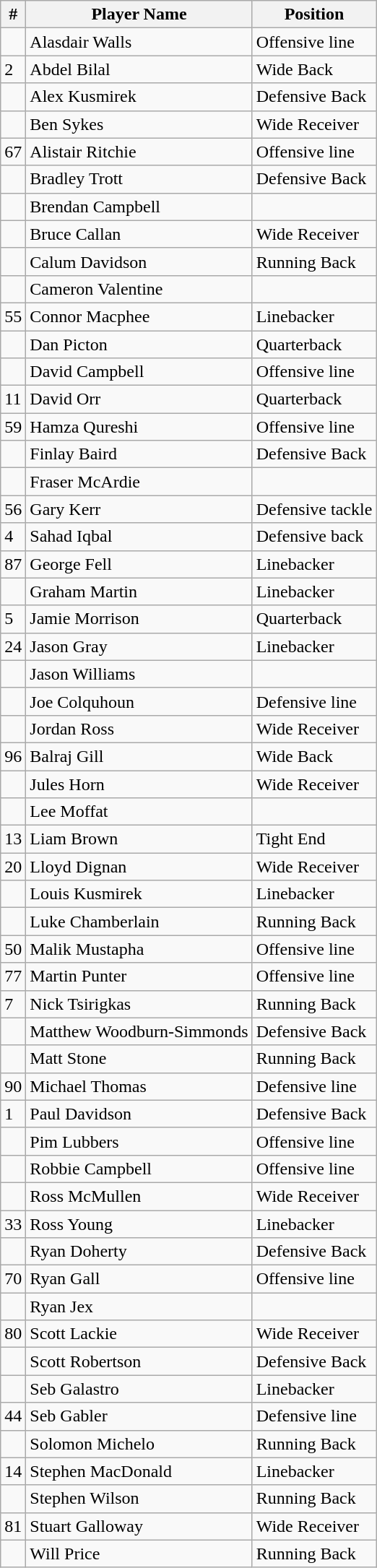<table class="wikitable">
<tr>
<th>#</th>
<th>Player Name</th>
<th>Position</th>
</tr>
<tr>
<td></td>
<td>Alasdair Walls</td>
<td>Offensive line</td>
</tr>
<tr>
<td>2</td>
<td>Abdel Bilal</td>
<td>Wide Back</td>
</tr>
<tr>
<td></td>
<td>Alex Kusmirek</td>
<td>Defensive Back</td>
</tr>
<tr>
<td></td>
<td>Ben Sykes</td>
<td>Wide Receiver</td>
</tr>
<tr>
<td>67</td>
<td>Alistair Ritchie</td>
<td>Offensive line</td>
</tr>
<tr>
<td></td>
<td>Bradley Trott</td>
<td>Defensive Back</td>
</tr>
<tr>
<td></td>
<td>Brendan Campbell</td>
<td></td>
</tr>
<tr>
<td></td>
<td>Bruce Callan</td>
<td>Wide Receiver</td>
</tr>
<tr>
<td></td>
<td>Calum Davidson</td>
<td>Running Back</td>
</tr>
<tr>
<td></td>
<td>Cameron Valentine</td>
<td></td>
</tr>
<tr>
<td>55</td>
<td>Connor Macphee</td>
<td>Linebacker</td>
</tr>
<tr>
<td></td>
<td>Dan Picton</td>
<td>Quarterback</td>
</tr>
<tr>
<td></td>
<td>David Campbell</td>
<td>Offensive line</td>
</tr>
<tr>
<td>11</td>
<td>David Orr</td>
<td>Quarterback</td>
</tr>
<tr>
<td>59</td>
<td>Hamza Qureshi</td>
<td>Offensive line</td>
</tr>
<tr>
<td></td>
<td>Finlay Baird</td>
<td>Defensive Back</td>
</tr>
<tr>
<td></td>
<td>Fraser McArdie</td>
<td></td>
</tr>
<tr>
<td>56</td>
<td>Gary Kerr</td>
<td>Defensive tackle</td>
</tr>
<tr>
<td>4</td>
<td>Sahad Iqbal</td>
<td>Defensive back</td>
</tr>
<tr>
<td>87</td>
<td>George Fell</td>
<td>Linebacker</td>
</tr>
<tr>
<td></td>
<td>Graham Martin</td>
<td>Linebacker</td>
</tr>
<tr>
<td>5</td>
<td>Jamie Morrison</td>
<td>Quarterback</td>
</tr>
<tr>
<td>24</td>
<td>Jason Gray</td>
<td>Linebacker</td>
</tr>
<tr>
<td></td>
<td>Jason Williams</td>
<td></td>
</tr>
<tr>
<td></td>
<td>Joe Colquhoun</td>
<td>Defensive line</td>
</tr>
<tr>
<td></td>
<td>Jordan Ross</td>
<td>Wide Receiver</td>
</tr>
<tr>
<td>96</td>
<td>Balraj Gill</td>
<td>Wide Back</td>
</tr>
<tr>
<td></td>
<td>Jules Horn</td>
<td>Wide Receiver</td>
</tr>
<tr>
<td></td>
<td>Lee Moffat</td>
<td></td>
</tr>
<tr>
<td>13</td>
<td>Liam Brown</td>
<td>Tight End</td>
</tr>
<tr>
<td>20</td>
<td>Lloyd Dignan</td>
<td>Wide Receiver</td>
</tr>
<tr>
<td></td>
<td>Louis Kusmirek</td>
<td>Linebacker</td>
</tr>
<tr>
<td></td>
<td>Luke Chamberlain</td>
<td>Running Back</td>
</tr>
<tr>
<td>50</td>
<td>Malik Mustapha</td>
<td>Offensive line</td>
</tr>
<tr>
<td>77</td>
<td>Martin Punter</td>
<td>Offensive line</td>
</tr>
<tr>
<td>7</td>
<td>Nick Tsirigkas</td>
<td>Running Back</td>
</tr>
<tr>
<td></td>
<td>Matthew Woodburn-Simmonds</td>
<td>Defensive Back</td>
</tr>
<tr>
<td></td>
<td>Matt Stone</td>
<td>Running Back</td>
</tr>
<tr>
<td>90</td>
<td>Michael Thomas</td>
<td>Defensive line</td>
</tr>
<tr>
<td>1</td>
<td>Paul Davidson</td>
<td>Defensive Back</td>
</tr>
<tr>
<td></td>
<td>Pim Lubbers</td>
<td>Offensive line</td>
</tr>
<tr>
<td></td>
<td>Robbie Campbell</td>
<td>Offensive line</td>
</tr>
<tr>
<td></td>
<td>Ross McMullen</td>
<td>Wide Receiver</td>
</tr>
<tr>
<td>33</td>
<td>Ross Young</td>
<td>Linebacker</td>
</tr>
<tr>
<td></td>
<td>Ryan Doherty</td>
<td>Defensive Back</td>
</tr>
<tr>
<td>70</td>
<td>Ryan Gall</td>
<td>Offensive line</td>
</tr>
<tr>
<td></td>
<td>Ryan Jex</td>
<td></td>
</tr>
<tr>
<td>80</td>
<td>Scott Lackie</td>
<td>Wide Receiver</td>
</tr>
<tr>
<td></td>
<td>Scott Robertson</td>
<td>Defensive Back</td>
</tr>
<tr>
<td></td>
<td>Seb Galastro</td>
<td>Linebacker</td>
</tr>
<tr>
<td>44</td>
<td>Seb Gabler</td>
<td>Defensive line</td>
</tr>
<tr>
<td></td>
<td>Solomon Michelo</td>
<td>Running Back</td>
</tr>
<tr>
<td>14</td>
<td>Stephen MacDonald</td>
<td>Linebacker</td>
</tr>
<tr>
<td></td>
<td>Stephen Wilson</td>
<td>Running Back</td>
</tr>
<tr>
<td>81</td>
<td>Stuart Galloway</td>
<td>Wide Receiver</td>
</tr>
<tr>
<td></td>
<td>Will Price</td>
<td>Running Back</td>
</tr>
</table>
